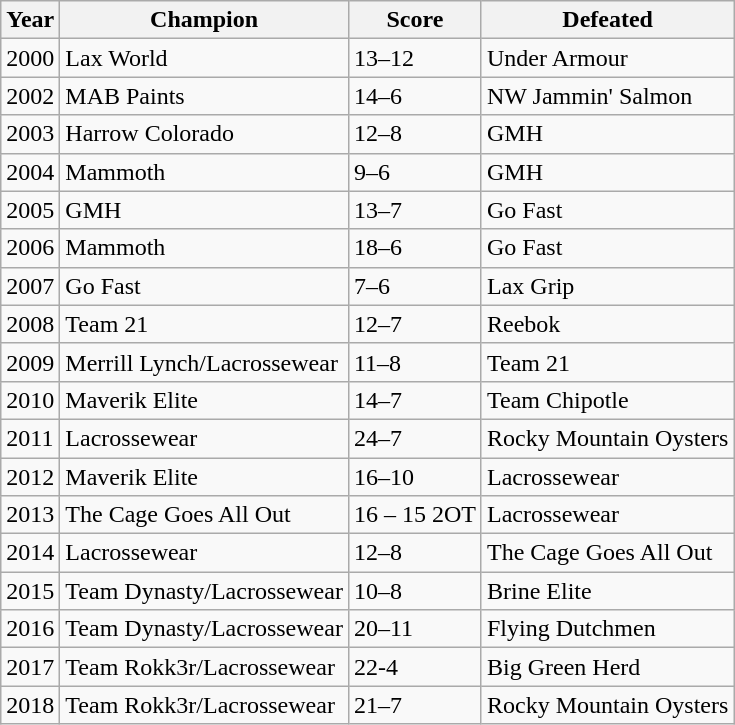<table class="wikitable">
<tr>
<th>Year</th>
<th>Champion</th>
<th>Score</th>
<th>Defeated</th>
</tr>
<tr>
<td>2000</td>
<td>Lax World</td>
<td>13–12</td>
<td>Under Armour</td>
</tr>
<tr>
<td>2002</td>
<td>MAB Paints</td>
<td>14–6</td>
<td>NW Jammin' Salmon</td>
</tr>
<tr>
<td>2003</td>
<td>Harrow Colorado</td>
<td>12–8</td>
<td>GMH</td>
</tr>
<tr>
<td>2004</td>
<td>Mammoth</td>
<td>9–6</td>
<td>GMH</td>
</tr>
<tr>
<td>2005</td>
<td>GMH</td>
<td>13–7</td>
<td>Go Fast</td>
</tr>
<tr>
<td>2006</td>
<td>Mammoth</td>
<td>18–6</td>
<td>Go Fast</td>
</tr>
<tr>
<td>2007</td>
<td>Go Fast</td>
<td>7–6</td>
<td>Lax Grip</td>
</tr>
<tr>
<td>2008</td>
<td>Team 21</td>
<td>12–7</td>
<td>Reebok</td>
</tr>
<tr>
<td>2009</td>
<td>Merrill Lynch/Lacrossewear</td>
<td>11–8</td>
<td>Team 21</td>
</tr>
<tr>
<td>2010</td>
<td>Maverik Elite</td>
<td>14–7</td>
<td>Team Chipotle</td>
</tr>
<tr>
<td>2011</td>
<td>Lacrossewear</td>
<td>24–7</td>
<td>Rocky Mountain Oysters</td>
</tr>
<tr>
<td>2012</td>
<td>Maverik Elite</td>
<td>16–10</td>
<td>Lacrossewear</td>
</tr>
<tr>
<td>2013</td>
<td>The Cage Goes All Out</td>
<td>16 – 15 2OT</td>
<td>Lacrossewear</td>
</tr>
<tr>
<td>2014</td>
<td>Lacrossewear</td>
<td>12–8</td>
<td>The Cage Goes All Out</td>
</tr>
<tr>
<td>2015</td>
<td>Team Dynasty/Lacrossewear</td>
<td>10–8</td>
<td>Brine Elite</td>
</tr>
<tr>
<td>2016</td>
<td>Team Dynasty/Lacrossewear</td>
<td>20–11</td>
<td>Flying Dutchmen</td>
</tr>
<tr>
<td>2017</td>
<td>Team Rokk3r/Lacrossewear</td>
<td>22-4</td>
<td>Big Green Herd</td>
</tr>
<tr>
<td>2018</td>
<td>Team Rokk3r/Lacrossewear</td>
<td>21–7</td>
<td>Rocky Mountain Oysters</td>
</tr>
</table>
